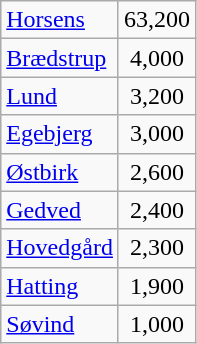<table class="wikitable" style="margin-right:1em">
<tr>
<td><a href='#'>Horsens</a></td>
<td align="center">63,200</td>
</tr>
<tr>
<td><a href='#'>Brædstrup</a></td>
<td align="center">4,000</td>
</tr>
<tr>
<td><a href='#'>Lund</a></td>
<td align="center">3,200</td>
</tr>
<tr>
<td><a href='#'>Egebjerg</a></td>
<td align="center">3,000</td>
</tr>
<tr>
<td><a href='#'>Østbirk</a></td>
<td align="center">2,600</td>
</tr>
<tr>
<td><a href='#'>Gedved</a></td>
<td align="center">2,400</td>
</tr>
<tr>
<td><a href='#'>Hovedgård</a></td>
<td align="center">2,300</td>
</tr>
<tr>
<td><a href='#'>Hatting</a></td>
<td align="center">1,900</td>
</tr>
<tr>
<td><a href='#'>Søvind</a></td>
<td align="center">1,000</td>
</tr>
</table>
